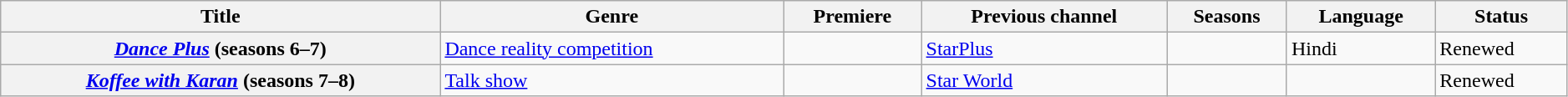<table class="wikitable plainrowheaders sortable" style="width:99%;">
<tr>
<th>Title</th>
<th>Genre</th>
<th>Premiere</th>
<th>Previous channel</th>
<th>Seasons</th>
<th>Language</th>
<th>Status</th>
</tr>
<tr>
<th scope="row"><em><a href='#'>Dance Plus</a></em> (seasons 6–7)</th>
<td><a href='#'>Dance reality competition</a></td>
<td></td>
<td><a href='#'>StarPlus</a></td>
<td></td>
<td>Hindi</td>
<td>Renewed</td>
</tr>
<tr>
<th scope="row"><em><a href='#'>Koffee with Karan</a></em> (seasons 7–8)</th>
<td><a href='#'>Talk show</a></td>
<td></td>
<td><a href='#'>Star World</a></td>
<td></td>
<td></td>
<td>Renewed</td>
</tr>
</table>
